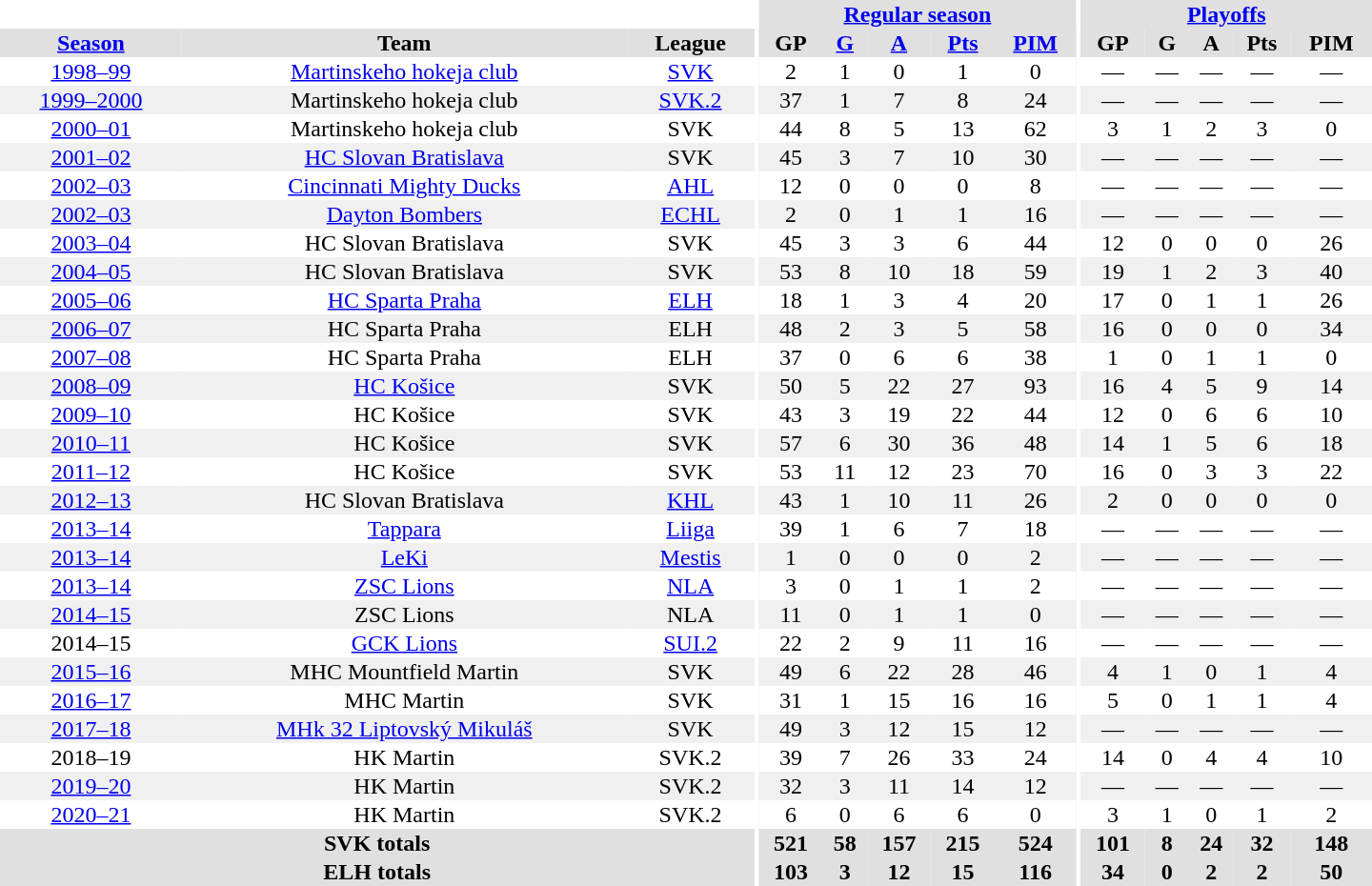<table border="0" cellpadding="1" cellspacing="0" style="text-align:center; width:60em">
<tr bgcolor="#e0e0e0">
<th colspan="3" bgcolor="#ffffff"></th>
<th rowspan="99" bgcolor="#ffffff"></th>
<th colspan="5"><a href='#'>Regular season</a></th>
<th rowspan="99" bgcolor="#ffffff"></th>
<th colspan="5"><a href='#'>Playoffs</a></th>
</tr>
<tr bgcolor="#e0e0e0">
<th><a href='#'>Season</a></th>
<th>Team</th>
<th>League</th>
<th>GP</th>
<th><a href='#'>G</a></th>
<th><a href='#'>A</a></th>
<th><a href='#'>Pts</a></th>
<th><a href='#'>PIM</a></th>
<th>GP</th>
<th>G</th>
<th>A</th>
<th>Pts</th>
<th>PIM</th>
</tr>
<tr>
<td><a href='#'>1998–99</a></td>
<td><a href='#'>Martinskeho hokeja club</a></td>
<td><a href='#'>SVK</a></td>
<td>2</td>
<td>1</td>
<td>0</td>
<td>1</td>
<td>0</td>
<td>—</td>
<td>—</td>
<td>—</td>
<td>—</td>
<td>—</td>
</tr>
<tr bgcolor="#f0f0f0">
<td><a href='#'>1999–2000</a></td>
<td>Martinskeho hokeja club</td>
<td><a href='#'>SVK.2</a></td>
<td>37</td>
<td>1</td>
<td>7</td>
<td>8</td>
<td>24</td>
<td>—</td>
<td>—</td>
<td>—</td>
<td>—</td>
<td>—</td>
</tr>
<tr>
<td><a href='#'>2000–01</a></td>
<td>Martinskeho hokeja club</td>
<td>SVK</td>
<td>44</td>
<td>8</td>
<td>5</td>
<td>13</td>
<td>62</td>
<td>3</td>
<td>1</td>
<td>2</td>
<td>3</td>
<td>0</td>
</tr>
<tr bgcolor="#f0f0f0">
<td><a href='#'>2001–02</a></td>
<td><a href='#'>HC Slovan Bratislava</a></td>
<td>SVK</td>
<td>45</td>
<td>3</td>
<td>7</td>
<td>10</td>
<td>30</td>
<td>—</td>
<td>—</td>
<td>—</td>
<td>—</td>
<td>—</td>
</tr>
<tr>
<td><a href='#'>2002–03</a></td>
<td><a href='#'>Cincinnati Mighty Ducks</a></td>
<td><a href='#'>AHL</a></td>
<td>12</td>
<td>0</td>
<td>0</td>
<td>0</td>
<td>8</td>
<td>—</td>
<td>—</td>
<td>—</td>
<td>—</td>
<td>—</td>
</tr>
<tr bgcolor="#f0f0f0">
<td><a href='#'>2002–03</a></td>
<td><a href='#'>Dayton Bombers</a></td>
<td><a href='#'>ECHL</a></td>
<td>2</td>
<td>0</td>
<td>1</td>
<td>1</td>
<td>16</td>
<td>—</td>
<td>—</td>
<td>—</td>
<td>—</td>
<td>—</td>
</tr>
<tr>
<td><a href='#'>2003–04</a></td>
<td>HC Slovan Bratislava</td>
<td>SVK</td>
<td>45</td>
<td>3</td>
<td>3</td>
<td>6</td>
<td>44</td>
<td>12</td>
<td>0</td>
<td>0</td>
<td>0</td>
<td>26</td>
</tr>
<tr bgcolor="#f0f0f0">
<td><a href='#'>2004–05</a></td>
<td>HC Slovan Bratislava</td>
<td>SVK</td>
<td>53</td>
<td>8</td>
<td>10</td>
<td>18</td>
<td>59</td>
<td>19</td>
<td>1</td>
<td>2</td>
<td>3</td>
<td>40</td>
</tr>
<tr>
<td><a href='#'>2005–06</a></td>
<td><a href='#'>HC Sparta Praha</a></td>
<td><a href='#'>ELH</a></td>
<td>18</td>
<td>1</td>
<td>3</td>
<td>4</td>
<td>20</td>
<td>17</td>
<td>0</td>
<td>1</td>
<td>1</td>
<td>26</td>
</tr>
<tr bgcolor="#f0f0f0">
<td><a href='#'>2006–07</a></td>
<td>HC Sparta Praha</td>
<td>ELH</td>
<td>48</td>
<td>2</td>
<td>3</td>
<td>5</td>
<td>58</td>
<td>16</td>
<td>0</td>
<td>0</td>
<td>0</td>
<td>34</td>
</tr>
<tr>
<td><a href='#'>2007–08</a></td>
<td>HC Sparta Praha</td>
<td>ELH</td>
<td>37</td>
<td>0</td>
<td>6</td>
<td>6</td>
<td>38</td>
<td>1</td>
<td>0</td>
<td>1</td>
<td>1</td>
<td>0</td>
</tr>
<tr bgcolor="#f0f0f0">
<td><a href='#'>2008–09</a></td>
<td><a href='#'>HC Košice</a></td>
<td>SVK</td>
<td>50</td>
<td>5</td>
<td>22</td>
<td>27</td>
<td>93</td>
<td>16</td>
<td>4</td>
<td>5</td>
<td>9</td>
<td>14</td>
</tr>
<tr>
<td><a href='#'>2009–10</a></td>
<td>HC Košice</td>
<td>SVK</td>
<td>43</td>
<td>3</td>
<td>19</td>
<td>22</td>
<td>44</td>
<td>12</td>
<td>0</td>
<td>6</td>
<td>6</td>
<td>10</td>
</tr>
<tr bgcolor="#f0f0f0">
<td><a href='#'>2010–11</a></td>
<td>HC Košice</td>
<td>SVK</td>
<td>57</td>
<td>6</td>
<td>30</td>
<td>36</td>
<td>48</td>
<td>14</td>
<td>1</td>
<td>5</td>
<td>6</td>
<td>18</td>
</tr>
<tr>
<td><a href='#'>2011–12</a></td>
<td>HC Košice</td>
<td>SVK</td>
<td>53</td>
<td>11</td>
<td>12</td>
<td>23</td>
<td>70</td>
<td>16</td>
<td>0</td>
<td>3</td>
<td>3</td>
<td>22</td>
</tr>
<tr bgcolor="#f0f0f0">
<td><a href='#'>2012–13</a></td>
<td>HC Slovan Bratislava</td>
<td><a href='#'>KHL</a></td>
<td>43</td>
<td>1</td>
<td>10</td>
<td>11</td>
<td>26</td>
<td>2</td>
<td>0</td>
<td>0</td>
<td>0</td>
<td>0</td>
</tr>
<tr>
<td><a href='#'>2013–14</a></td>
<td><a href='#'>Tappara</a></td>
<td><a href='#'>Liiga</a></td>
<td>39</td>
<td>1</td>
<td>6</td>
<td>7</td>
<td>18</td>
<td>—</td>
<td>—</td>
<td>—</td>
<td>—</td>
<td>—</td>
</tr>
<tr bgcolor="#f0f0f0">
<td><a href='#'>2013–14</a></td>
<td><a href='#'>LeKi</a></td>
<td><a href='#'>Mestis</a></td>
<td>1</td>
<td>0</td>
<td>0</td>
<td>0</td>
<td>2</td>
<td>—</td>
<td>—</td>
<td>—</td>
<td>—</td>
<td>—</td>
</tr>
<tr>
<td><a href='#'>2013–14</a></td>
<td><a href='#'>ZSC Lions</a></td>
<td><a href='#'>NLA</a></td>
<td>3</td>
<td>0</td>
<td>1</td>
<td>1</td>
<td>2</td>
<td>—</td>
<td>—</td>
<td>—</td>
<td>—</td>
<td>—</td>
</tr>
<tr bgcolor="#f0f0f0">
<td><a href='#'>2014–15</a></td>
<td>ZSC Lions</td>
<td>NLA</td>
<td>11</td>
<td>0</td>
<td>1</td>
<td>1</td>
<td>0</td>
<td>—</td>
<td>—</td>
<td>—</td>
<td>—</td>
<td>—</td>
</tr>
<tr>
<td>2014–15</td>
<td><a href='#'>GCK Lions</a></td>
<td><a href='#'>SUI.2</a></td>
<td>22</td>
<td>2</td>
<td>9</td>
<td>11</td>
<td>16</td>
<td>—</td>
<td>—</td>
<td>—</td>
<td>—</td>
<td>—</td>
</tr>
<tr bgcolor="#f0f0f0">
<td><a href='#'>2015–16</a></td>
<td>MHC Mountfield Martin</td>
<td>SVK</td>
<td>49</td>
<td>6</td>
<td>22</td>
<td>28</td>
<td>46</td>
<td>4</td>
<td>1</td>
<td>0</td>
<td>1</td>
<td>4</td>
</tr>
<tr>
<td><a href='#'>2016–17</a></td>
<td>MHC Martin</td>
<td>SVK</td>
<td>31</td>
<td>1</td>
<td>15</td>
<td>16</td>
<td>16</td>
<td>5</td>
<td>0</td>
<td>1</td>
<td>1</td>
<td>4</td>
</tr>
<tr bgcolor="#f0f0f0">
<td><a href='#'>2017–18</a></td>
<td><a href='#'>MHk 32 Liptovský Mikuláš</a></td>
<td>SVK</td>
<td>49</td>
<td>3</td>
<td>12</td>
<td>15</td>
<td>12</td>
<td>—</td>
<td>—</td>
<td>—</td>
<td>—</td>
<td>—</td>
</tr>
<tr>
<td>2018–19</td>
<td>HK Martin</td>
<td>SVK.2</td>
<td>39</td>
<td>7</td>
<td>26</td>
<td>33</td>
<td>24</td>
<td>14</td>
<td>0</td>
<td>4</td>
<td>4</td>
<td>10</td>
</tr>
<tr bgcolor="#f0f0f0">
<td><a href='#'>2019–20</a></td>
<td>HK Martin</td>
<td>SVK.2</td>
<td>32</td>
<td>3</td>
<td>11</td>
<td>14</td>
<td>12</td>
<td>—</td>
<td>—</td>
<td>—</td>
<td>—</td>
<td>—</td>
</tr>
<tr>
<td><a href='#'>2020–21</a></td>
<td>HK Martin</td>
<td>SVK.2</td>
<td>6</td>
<td>0</td>
<td>6</td>
<td>6</td>
<td>0</td>
<td>3</td>
<td>1</td>
<td>0</td>
<td>1</td>
<td>2</td>
</tr>
<tr bgcolor="#e0e0e0">
<th colspan="3">SVK totals</th>
<th>521</th>
<th>58</th>
<th>157</th>
<th>215</th>
<th>524</th>
<th>101</th>
<th>8</th>
<th>24</th>
<th>32</th>
<th>148</th>
</tr>
<tr bgcolor="#e0e0e0">
<th colspan="3">ELH totals</th>
<th>103</th>
<th>3</th>
<th>12</th>
<th>15</th>
<th>116</th>
<th>34</th>
<th>0</th>
<th>2</th>
<th>2</th>
<th>50</th>
</tr>
</table>
